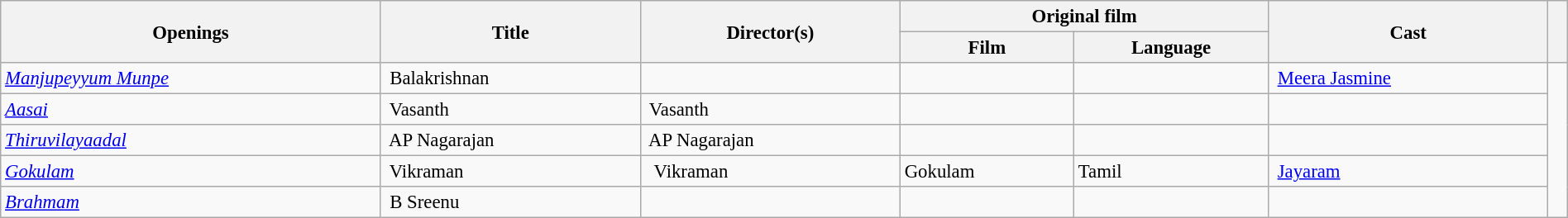<table class="wikitable sortable"  style="width:100%; font-size:95%;">
<tr>
<th scope="col" rowspan="2">Openings</th>
<th scope="col" rowspan="2">Title</th>
<th scope="col" rowspan="2">Director(s)</th>
<th scope="col" colspan="2">Original film</th>
<th scope="col" rowspan="2">Cast</th>
<th scope="col" rowspan="2" class="unsortable"></th>
</tr>
<tr>
<th scope="col">Film</th>
<th scope="col">Language</th>
</tr>
<tr>
<td><em><a href='#'>Manjupeyyum Munpe</a></em></td>
<td> Balakrishnan</td>
<td></td>
<td></td>
<td></td>
<td> <a href='#'>Meera Jasmine</a></td>
</tr>
<tr valign="top">
<td><em><a href='#'>Aasai</a></em></td>
<td> Vasanth</td>
<td> Vasanth</td>
<td> </td>
<td></td>
<td></td>
</tr>
<tr valign="top">
<td><em><a href='#'>Thiruvilayaadal</a></em></td>
<td> AP Nagarajan</td>
<td> AP Nagarajan</td>
<td> </td>
<td></td>
<td></td>
</tr>
<tr valign="top">
<td><em><a href='#'>Gokulam</a></em></td>
<td> Vikraman</td>
<td> 	Vikraman</td>
<td>Gokulam</td>
<td>Tamil</td>
<td> <a href='#'>Jayaram</a></td>
</tr>
<tr valign="top">
<td><em><a href='#'>Brahmam</a></em></td>
<td> B Sreenu</td>
<td> </td>
<td></td>
<td></td>
<td> </td>
</tr>
</table>
